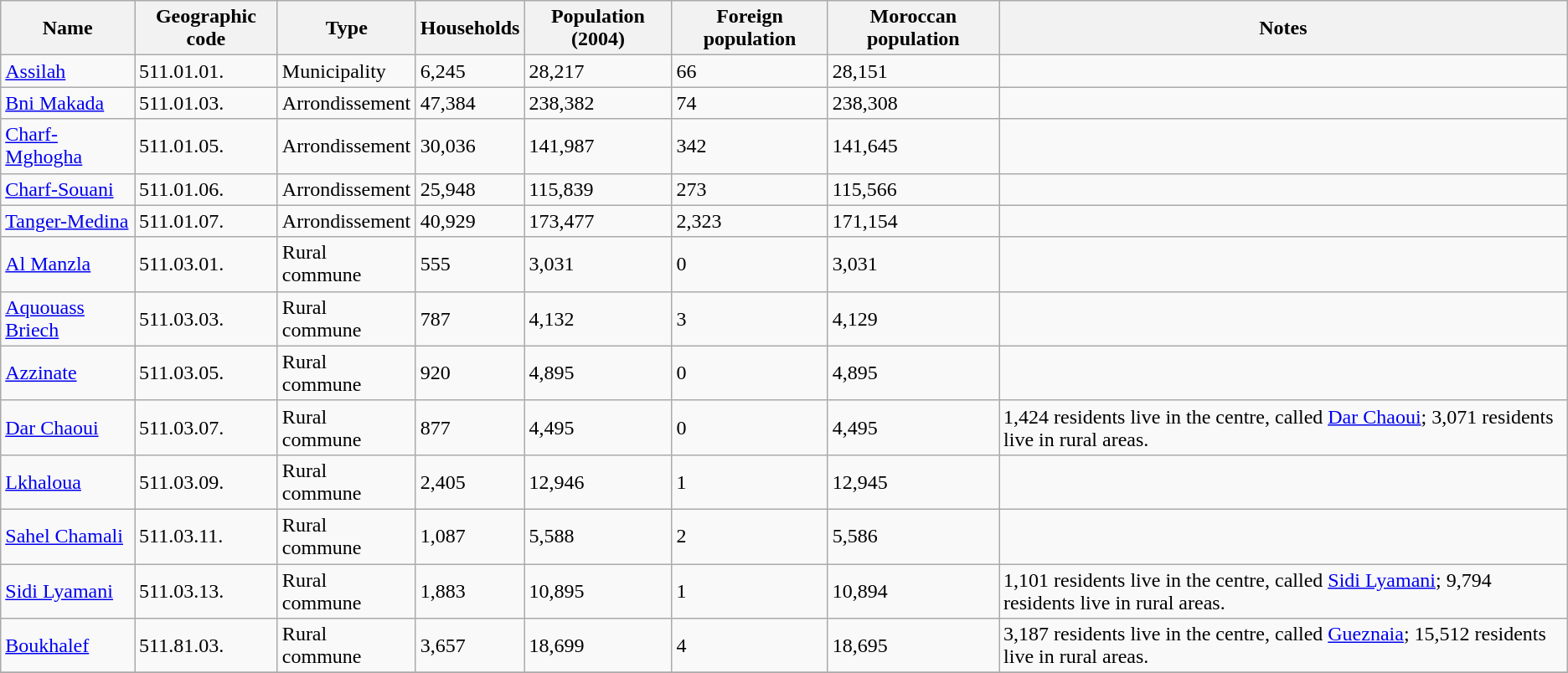<table class="wikitable sortable">
<tr>
<th>Name</th>
<th>Geographic code</th>
<th>Type</th>
<th>Households</th>
<th>Population (2004)</th>
<th>Foreign population</th>
<th>Moroccan population</th>
<th>Notes</th>
</tr>
<tr>
<td><a href='#'>Assilah</a></td>
<td>511.01.01.</td>
<td>Municipality</td>
<td>6,245</td>
<td>28,217</td>
<td>66</td>
<td>28,151</td>
<td></td>
</tr>
<tr>
<td><a href='#'>Bni Makada</a></td>
<td>511.01.03.</td>
<td>Arrondissement</td>
<td>47,384</td>
<td>238,382</td>
<td>74</td>
<td>238,308</td>
<td></td>
</tr>
<tr>
<td><a href='#'>Charf-Mghogha</a></td>
<td>511.01.05.</td>
<td>Arrondissement</td>
<td>30,036</td>
<td>141,987</td>
<td>342</td>
<td>141,645</td>
<td></td>
</tr>
<tr>
<td><a href='#'>Charf-Souani</a></td>
<td>511.01.06.</td>
<td>Arrondissement</td>
<td>25,948</td>
<td>115,839</td>
<td>273</td>
<td>115,566</td>
<td></td>
</tr>
<tr>
<td><a href='#'>Tanger-Medina</a></td>
<td>511.01.07.</td>
<td>Arrondissement</td>
<td>40,929</td>
<td>173,477</td>
<td>2,323</td>
<td>171,154</td>
<td></td>
</tr>
<tr>
<td><a href='#'>Al Manzla</a></td>
<td>511.03.01.</td>
<td>Rural commune</td>
<td>555</td>
<td>3,031</td>
<td>0</td>
<td>3,031</td>
<td></td>
</tr>
<tr>
<td><a href='#'>Aquouass Briech</a></td>
<td>511.03.03.</td>
<td>Rural commune</td>
<td>787</td>
<td>4,132</td>
<td>3</td>
<td>4,129</td>
<td></td>
</tr>
<tr>
<td><a href='#'>Azzinate</a></td>
<td>511.03.05.</td>
<td>Rural commune</td>
<td>920</td>
<td>4,895</td>
<td>0</td>
<td>4,895</td>
<td></td>
</tr>
<tr>
<td><a href='#'>Dar Chaoui</a></td>
<td>511.03.07.</td>
<td>Rural commune</td>
<td>877</td>
<td>4,495</td>
<td>0</td>
<td>4,495</td>
<td>1,424 residents live in the centre, called <a href='#'>Dar Chaoui</a>; 3,071 residents live in rural areas.</td>
</tr>
<tr>
<td><a href='#'>Lkhaloua</a></td>
<td>511.03.09.</td>
<td>Rural commune</td>
<td>2,405</td>
<td>12,946</td>
<td>1</td>
<td>12,945</td>
<td></td>
</tr>
<tr>
<td><a href='#'>Sahel Chamali</a></td>
<td>511.03.11.</td>
<td>Rural commune</td>
<td>1,087</td>
<td>5,588</td>
<td>2</td>
<td>5,586</td>
<td></td>
</tr>
<tr>
<td><a href='#'>Sidi Lyamani</a></td>
<td>511.03.13.</td>
<td>Rural commune</td>
<td>1,883</td>
<td>10,895</td>
<td>1</td>
<td>10,894</td>
<td>1,101 residents live in the centre, called <a href='#'>Sidi Lyamani</a>; 9,794 residents live in rural areas.</td>
</tr>
<tr>
<td><a href='#'>Boukhalef</a></td>
<td>511.81.03.</td>
<td>Rural commune</td>
<td>3,657</td>
<td>18,699</td>
<td>4</td>
<td>18,695</td>
<td>3,187 residents live in the centre, called <a href='#'>Gueznaia</a>; 15,512 residents live in rural areas.</td>
</tr>
<tr>
</tr>
</table>
